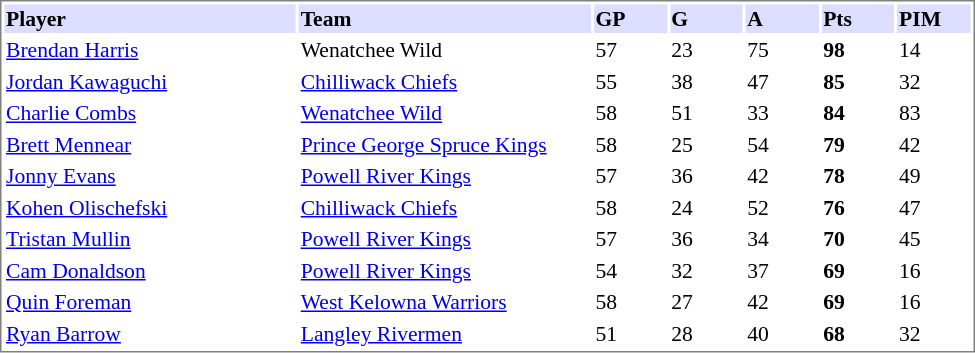<table cellpadding="0">
<tr style="text-align:left; vertical-align:top;">
<td></td>
<td><br><table cellpadding="1"  style="width:650px; font-size:90%; border:1px solid gray;">
<tr>
<th style="background:#ddf; width:30%;">Player</th>
<th style="background:#ddf; width:30%;">Team</th>
<th style="background:#ddf; width:7.5%;">GP</th>
<th style="background:#ddf; width:7.5%;">G</th>
<th style="background:#ddf; width:7.5%;">A</th>
<th style="background:#ddf; width:7.5%;">Pts</th>
<th style="background:#ddf; width:7.5%;">PIM</th>
</tr>
<tr>
<td><a href='#'>Brendan Harris</a></td>
<td>Wenatchee Wild</td>
<td>57</td>
<td>23</td>
<td>75</td>
<td><strong>98</strong></td>
<td>14</td>
</tr>
<tr>
<td><a href='#'>Jordan Kawaguchi</a></td>
<td><a href='#'>Chilliwack Chiefs</a></td>
<td>55</td>
<td>38</td>
<td>47</td>
<td><strong>85</strong></td>
<td>32</td>
</tr>
<tr>
<td><a href='#'>Charlie Combs</a></td>
<td><a href='#'>Wenatchee Wild</a></td>
<td>58</td>
<td>51</td>
<td>33</td>
<td><strong>84</strong></td>
<td>83</td>
</tr>
<tr>
<td><a href='#'>Brett Mennear</a></td>
<td><a href='#'>Prince George Spruce Kings</a></td>
<td>58</td>
<td>25</td>
<td>54</td>
<td><strong>79</strong></td>
<td>42</td>
</tr>
<tr>
<td><a href='#'>Jonny Evans</a></td>
<td><a href='#'>Powell River Kings</a></td>
<td>57</td>
<td>36</td>
<td>42</td>
<td><strong>78</strong></td>
<td>49</td>
</tr>
<tr>
<td><a href='#'>Kohen Olischefski</a></td>
<td><a href='#'>Chilliwack Chiefs</a></td>
<td>58</td>
<td>24</td>
<td>52</td>
<td><strong>76</strong></td>
<td>47</td>
</tr>
<tr>
<td><a href='#'>Tristan Mullin</a></td>
<td><a href='#'>Powell River Kings</a></td>
<td>57</td>
<td>36</td>
<td>34</td>
<td><strong>70</strong></td>
<td>45</td>
</tr>
<tr>
<td><a href='#'>Cam Donaldson</a></td>
<td><a href='#'>Powell River Kings</a></td>
<td>54</td>
<td>32</td>
<td>37</td>
<td><strong>69</strong></td>
<td>16</td>
</tr>
<tr>
<td><a href='#'>Quin Foreman</a></td>
<td><a href='#'>West Kelowna Warriors</a></td>
<td>58</td>
<td>27</td>
<td>42</td>
<td><strong>69</strong></td>
<td>16</td>
</tr>
<tr>
<td><a href='#'>Ryan Barrow</a></td>
<td><a href='#'>Langley Rivermen</a></td>
<td>51</td>
<td>28</td>
<td>40</td>
<td><strong>68</strong></td>
<td>32</td>
</tr>
</table>
</td>
</tr>
</table>
